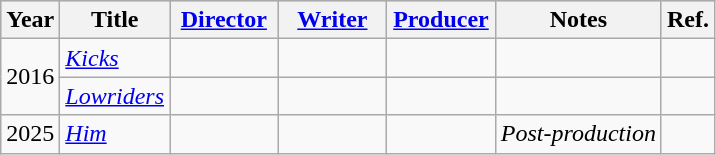<table class="wikitable">
<tr style="background:#ccc; text-align:center;">
<th>Year</th>
<th>Title</th>
<th width="65"><a href='#'>Director</a></th>
<th width="65"><a href='#'>Writer</a></th>
<th width="65"><a href='#'>Producer</a></th>
<th>Notes</th>
<th>Ref.</th>
</tr>
<tr>
<td rowspan="2">2016</td>
<td><em><a href='#'>Kicks</a></em></td>
<td></td>
<td></td>
<td></td>
<td></td>
<td></td>
</tr>
<tr>
<td><em><a href='#'>Lowriders</a></em></td>
<td></td>
<td></td>
<td></td>
<td></td>
<td></td>
</tr>
<tr>
<td>2025</td>
<td><em><a href='#'>Him</a></em></td>
<td></td>
<td></td>
<td></td>
<td><em>Post-production</em></td>
<td></td>
</tr>
</table>
